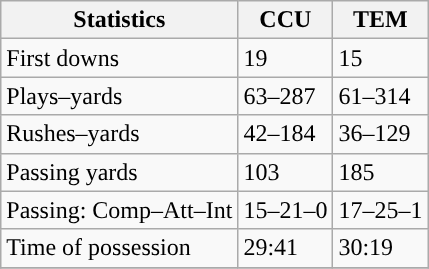<table class="wikitable" style="float: left;">
<tr>
<th>Statistics</th>
<th>CCU</th>
<th>TEM</th>
</tr>
<tr>
<td>First downs</td>
<td>19</td>
<td>15</td>
</tr>
<tr>
<td>Plays–yards</td>
<td>63–287</td>
<td>61–314</td>
</tr>
<tr>
<td>Rushes–yards</td>
<td>42–184</td>
<td>36–129</td>
</tr>
<tr>
<td>Passing yards</td>
<td>103</td>
<td>185</td>
</tr>
<tr>
<td>Passing: Comp–Att–Int</td>
<td>15–21–0</td>
<td>17–25–1</td>
</tr>
<tr>
<td>Time of possession</td>
<td>29:41</td>
<td>30:19</td>
</tr>
<tr>
</tr>
</table>
